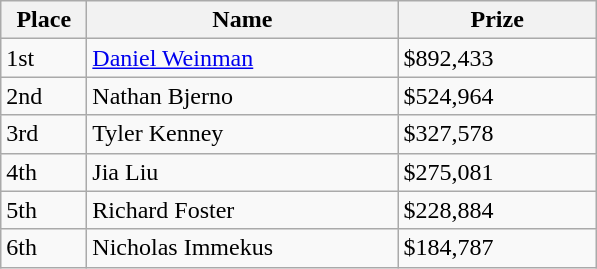<table class="wikitable">
<tr>
<th style="width:50px;">Place</th>
<th style="width:200px;">Name</th>
<th style="width:125px;">Prize</th>
</tr>
<tr>
<td>1st</td>
<td> <a href='#'>Daniel Weinman</a></td>
<td>$892,433</td>
</tr>
<tr>
<td>2nd</td>
<td> Nathan Bjerno</td>
<td>$524,964</td>
</tr>
<tr>
<td>3rd</td>
<td> Tyler Kenney</td>
<td>$327,578</td>
</tr>
<tr>
<td>4th</td>
<td> Jia Liu</td>
<td>$275,081</td>
</tr>
<tr>
<td>5th</td>
<td> Richard Foster</td>
<td>$228,884</td>
</tr>
<tr>
<td>6th</td>
<td> Nicholas Immekus</td>
<td>$184,787</td>
</tr>
</table>
